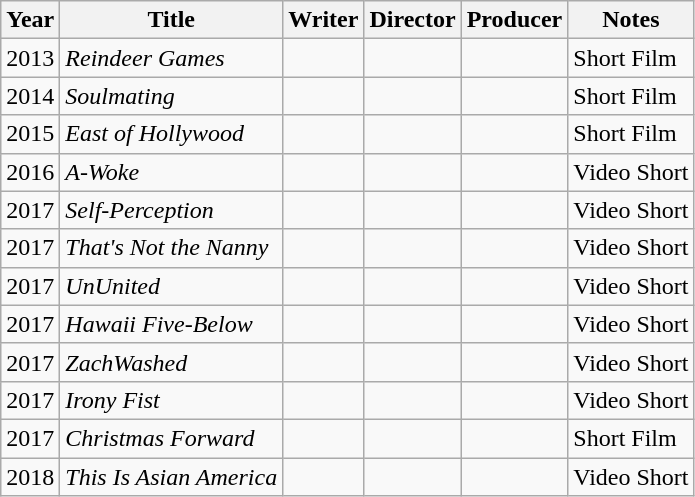<table class="wikitable sortable">
<tr>
<th>Year</th>
<th>Title</th>
<th>Writer</th>
<th>Director</th>
<th>Producer</th>
<th>Notes</th>
</tr>
<tr>
<td>2013</td>
<td><em>Reindeer Games</em></td>
<td style="text-align:center;"></td>
<td style="text-align:center;"></td>
<td style="text-align:center;"></td>
<td>Short Film</td>
</tr>
<tr>
<td>2014</td>
<td><em>Soulmating</em></td>
<td style="text-align:center;"></td>
<td style="text-align:center;"></td>
<td style="text-align:center;"></td>
<td>Short Film</td>
</tr>
<tr>
<td>2015</td>
<td><em>East of Hollywood</em></td>
<td style="text-align:center;"></td>
<td style="text-align:center;"></td>
<td style="text-align:center;"></td>
<td>Short Film</td>
</tr>
<tr>
<td>2016</td>
<td><em>A-Woke</em></td>
<td style="text-align:center;"></td>
<td style="text-align:center;"></td>
<td style="text-align:center;"></td>
<td>Video Short</td>
</tr>
<tr>
<td>2017</td>
<td><em>Self-Perception</em></td>
<td style="text-align:center;"></td>
<td style="text-align:center;"></td>
<td style="text-align:center;"></td>
<td>Video Short</td>
</tr>
<tr>
<td>2017</td>
<td><em>That's Not the Nanny</em></td>
<td style="text-align:center;"></td>
<td style="text-align:center;"></td>
<td style="text-align:center;"></td>
<td>Video Short</td>
</tr>
<tr>
<td>2017</td>
<td><em>UnUnited</em></td>
<td style="text-align:center;"></td>
<td style="text-align:center;"></td>
<td style="text-align:center;"></td>
<td>Video Short</td>
</tr>
<tr>
<td>2017</td>
<td><em>Hawaii Five-Below</em></td>
<td style="text-align:center;"></td>
<td style="text-align:center;"></td>
<td style="text-align:center;"></td>
<td>Video Short</td>
</tr>
<tr>
<td>2017</td>
<td><em>ZachWashed</em></td>
<td style="text-align:center;"></td>
<td style="text-align:center;"></td>
<td style="text-align:center;"></td>
<td>Video Short</td>
</tr>
<tr>
<td>2017</td>
<td><em>Irony Fist</em></td>
<td style="text-align:center;"></td>
<td style="text-align:center;"></td>
<td style="text-align:center;"></td>
<td>Video Short</td>
</tr>
<tr>
<td>2017</td>
<td><em>Christmas Forward</em></td>
<td style="text-align:center;"></td>
<td style="text-align:center;"></td>
<td style="text-align:center;"></td>
<td>Short Film</td>
</tr>
<tr>
<td>2018</td>
<td><em>This Is Asian America</em></td>
<td style="text-align:center;"></td>
<td style="text-align:center;"></td>
<td style="text-align:center;"></td>
<td>Video Short</td>
</tr>
</table>
